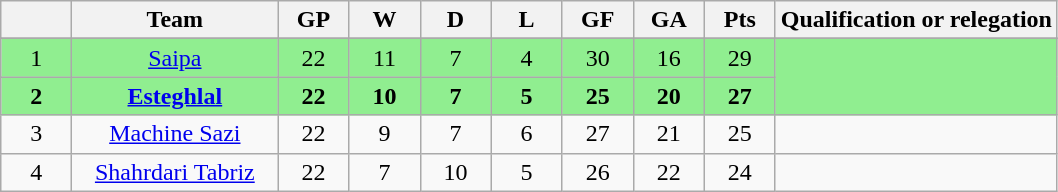<table class="wikitable sortable" style="text-align: center;">
<tr>
<th width=40></th>
<th width=130>Team</th>
<th width=40>GP</th>
<th width=40>W</th>
<th width=40>D</th>
<th width=40>L</th>
<th width=40>GF</th>
<th width=40>GA</th>
<th width=40><strong>Pts</strong></th>
<th>Qualification or relegation</th>
</tr>
<tr>
</tr>
<tr style="background: #90EE90;">
<td>1</td>
<td><a href='#'>Saipa</a></td>
<td>22</td>
<td>11</td>
<td>7</td>
<td>4</td>
<td>30</td>
<td>16</td>
<td>29</td>
<td rowspan="2"></td>
</tr>
<tr style="background: #90EE90;">
<td><strong>2</strong></td>
<td><strong><a href='#'>Esteghlal</a></strong></td>
<td><strong>22</strong></td>
<td><strong>10</strong></td>
<td><strong>7</strong></td>
<td><strong>5</strong></td>
<td><strong>25</strong></td>
<td><strong>20</strong></td>
<td><strong>27</strong></td>
</tr>
<tr>
<td>3</td>
<td><a href='#'>Machine Sazi</a></td>
<td>22</td>
<td>9</td>
<td>7</td>
<td>6</td>
<td>27</td>
<td>21</td>
<td>25</td>
<td></td>
</tr>
<tr>
<td>4</td>
<td><a href='#'>Shahrdari Tabriz</a></td>
<td>22</td>
<td>7</td>
<td>10</td>
<td>5</td>
<td>26</td>
<td>22</td>
<td>24</td>
<td></td>
</tr>
</table>
